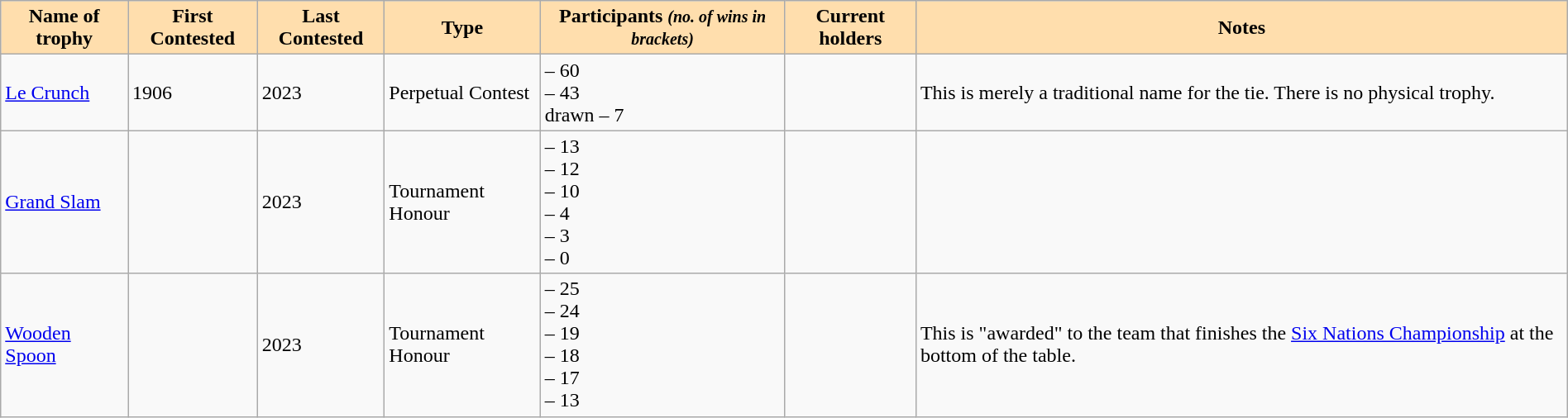<table class="sortable wikitable" style="margin:auto;">
<tr>
<th style="background:#ffdead;">Name of trophy</th>
<th style="background:#ffdead;">First Contested</th>
<th style="background:#ffdead;">Last Contested</th>
<th style="background:#ffdead;">Type</th>
<th style="background:#ffdead;">Participants <small><em>(no. of wins in brackets)</em></small></th>
<th style="background:#ffdead;">Current holders</th>
<th style="background:#ffdead;">Notes</th>
</tr>
<tr>
<td><a href='#'>Le Crunch</a></td>
<td>1906</td>
<td>2023</td>
<td>Perpetual Contest</td>
<td> – 60<br> – 43<br>drawn – 7</td>
<td><br></td>
<td>This is merely a traditional name for the tie. There is no physical trophy.</td>
</tr>
<tr>
<td><a href='#'>Grand Slam</a></td>
<td></td>
<td>2023</td>
<td>Tournament Honour</td>
<td> – 13<br> – 12<br> – 10<br> – 4<br> – 3<br> – 0</td>
<td></td>
<td></td>
</tr>
<tr>
<td><a href='#'>Wooden Spoon</a></td>
<td></td>
<td>2023</td>
<td>Tournament Honour</td>
<td> – 25<br> – 24<br> – 19<br> – 18<br> – 17<br> – 13</td>
<td></td>
<td>This is "awarded" to the team that finishes the <a href='#'>Six Nations Championship</a> at the bottom of the table.</td>
</tr>
</table>
